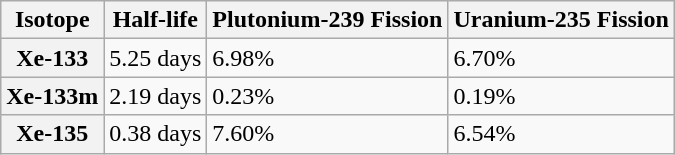<table class="wikitable" align="left" style="margin: 4em auto 1em auto">
<tr>
<th>Isotope</th>
<th>Half-life</th>
<th>Plutonium-239 Fission</th>
<th>Uranium-235 Fission</th>
</tr>
<tr>
<th>Xe-133</th>
<td>5.25 days</td>
<td>6.98%</td>
<td>6.70%</td>
</tr>
<tr>
<th>Xe-133m</th>
<td>2.19 days</td>
<td>0.23%</td>
<td>0.19%</td>
</tr>
<tr>
<th>Xe-135</th>
<td>0.38 days</td>
<td>7.60%</td>
<td>6.54%</td>
</tr>
</table>
